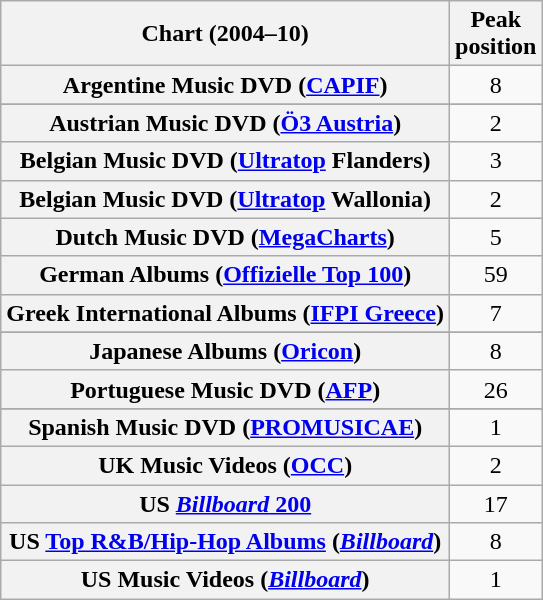<table class="wikitable sortable plainrowheaders" style="text-align:center">
<tr>
<th scope="col">Chart (2004–10)</th>
<th scope="col">Peak<br>position</th>
</tr>
<tr>
<th scope="row">Argentine Music DVD (<a href='#'>CAPIF</a>)</th>
<td>8</td>
</tr>
<tr>
</tr>
<tr>
<th scope="row">Austrian Music DVD (<a href='#'>Ö3 Austria</a>)</th>
<td>2</td>
</tr>
<tr>
<th scope="row">Belgian Music DVD (<a href='#'>Ultratop</a> Flanders)</th>
<td>3</td>
</tr>
<tr>
<th scope="row">Belgian Music DVD (<a href='#'>Ultratop</a> Wallonia)</th>
<td>2</td>
</tr>
<tr>
<th scope="row">Dutch Music DVD (<a href='#'>MegaCharts</a>)</th>
<td>5</td>
</tr>
<tr>
<th scope="row">German Albums (<a href='#'>Offizielle Top 100</a>)</th>
<td>59</td>
</tr>
<tr>
<th scope="row">Greek International Albums (<a href='#'>IFPI Greece</a>)</th>
<td>7</td>
</tr>
<tr>
</tr>
<tr>
<th scope="row">Japanese Albums (<a href='#'>Oricon</a>)</th>
<td>8</td>
</tr>
<tr>
<th scope="row">Portuguese Music DVD (<a href='#'>AFP</a>)</th>
<td>26</td>
</tr>
<tr>
</tr>
<tr>
<th scope="row">Spanish Music DVD (<a href='#'>PROMUSICAE</a>)</th>
<td>1</td>
</tr>
<tr>
<th scope="row">UK Music Videos (<a href='#'>OCC</a>)</th>
<td>2</td>
</tr>
<tr>
<th scope="row">US <a href='#'><em>Billboard</em> 200</a></th>
<td>17</td>
</tr>
<tr>
<th scope="row">US <a href='#'>Top R&B/Hip-Hop Albums</a> (<em><a href='#'>Billboard</a></em>)</th>
<td>8</td>
</tr>
<tr>
<th scope="row">US Music Videos (<em><a href='#'>Billboard</a></em>)</th>
<td>1</td>
</tr>
</table>
